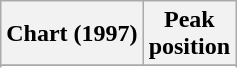<table class="wikitable sortable">
<tr>
<th>Chart (1997)</th>
<th style="text-align:center;">Peak<br>position</th>
</tr>
<tr>
</tr>
<tr>
</tr>
</table>
